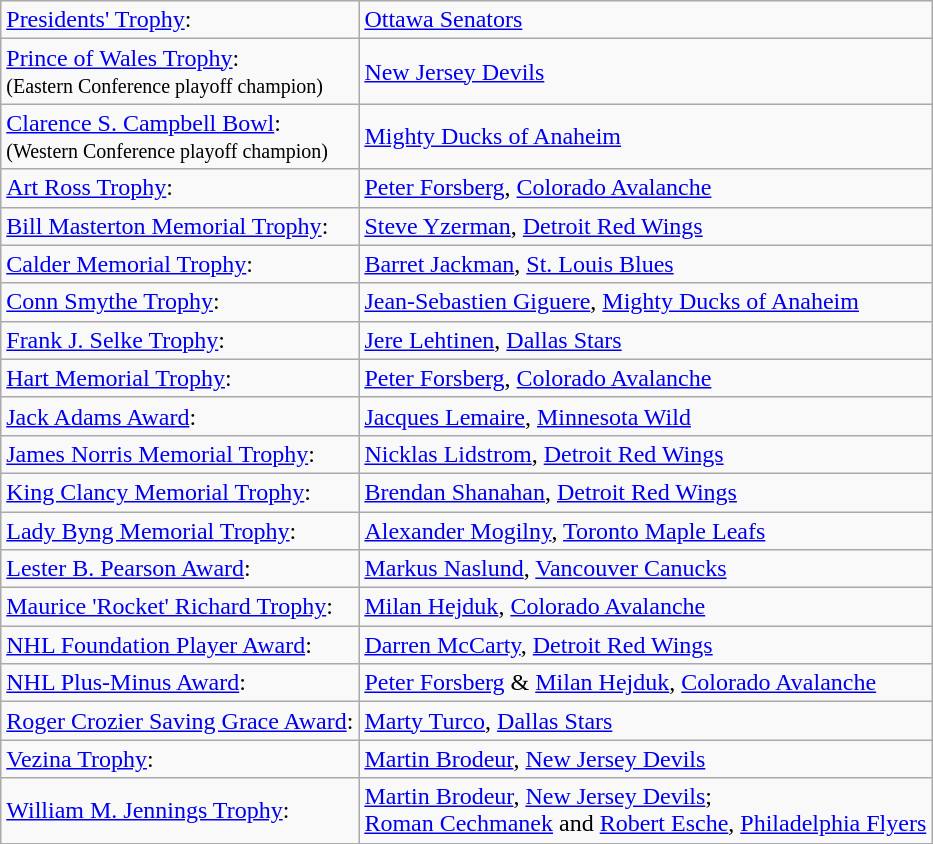<table class="wikitable">
<tr>
<td><a href='#'>Presidents' Trophy</a>:</td>
<td><a href='#'>Ottawa Senators</a></td>
</tr>
<tr>
<td><a href='#'>Prince of Wales Trophy</a>: <br><small>(Eastern Conference playoff champion)</small></td>
<td><a href='#'>New Jersey Devils</a></td>
</tr>
<tr>
<td><a href='#'>Clarence S. Campbell Bowl</a>: <br><small>(Western Conference playoff champion)</small></td>
<td><a href='#'>Mighty Ducks of Anaheim</a></td>
</tr>
<tr>
<td><a href='#'>Art Ross Trophy</a>:</td>
<td><a href='#'>Peter Forsberg</a>, <a href='#'>Colorado Avalanche</a></td>
</tr>
<tr>
<td><a href='#'>Bill Masterton Memorial Trophy</a>:</td>
<td><a href='#'>Steve Yzerman</a>, <a href='#'>Detroit Red Wings</a></td>
</tr>
<tr>
<td><a href='#'>Calder Memorial Trophy</a>:</td>
<td><a href='#'>Barret Jackman</a>, <a href='#'>St. Louis Blues</a></td>
</tr>
<tr>
<td><a href='#'>Conn Smythe Trophy</a>:</td>
<td><a href='#'>Jean-Sebastien Giguere</a>, <a href='#'>Mighty Ducks of Anaheim</a></td>
</tr>
<tr>
<td><a href='#'>Frank J. Selke Trophy</a>:</td>
<td><a href='#'>Jere Lehtinen</a>, <a href='#'>Dallas Stars</a></td>
</tr>
<tr>
<td><a href='#'>Hart Memorial Trophy</a>:</td>
<td><a href='#'>Peter Forsberg</a>, <a href='#'>Colorado Avalanche</a></td>
</tr>
<tr>
<td><a href='#'>Jack Adams Award</a>:</td>
<td><a href='#'>Jacques Lemaire</a>, <a href='#'>Minnesota Wild</a></td>
</tr>
<tr>
<td><a href='#'>James Norris Memorial Trophy</a>:</td>
<td><a href='#'>Nicklas Lidstrom</a>, <a href='#'>Detroit Red Wings</a></td>
</tr>
<tr>
<td><a href='#'>King Clancy Memorial Trophy</a>:</td>
<td><a href='#'>Brendan Shanahan</a>, <a href='#'>Detroit Red Wings</a></td>
</tr>
<tr>
<td><a href='#'>Lady Byng Memorial Trophy</a>:</td>
<td><a href='#'>Alexander Mogilny</a>, <a href='#'>Toronto Maple Leafs</a></td>
</tr>
<tr>
<td><a href='#'>Lester B. Pearson Award</a>:</td>
<td><a href='#'>Markus Naslund</a>, <a href='#'>Vancouver Canucks</a></td>
</tr>
<tr>
<td><a href='#'>Maurice 'Rocket' Richard Trophy</a>:</td>
<td><a href='#'>Milan Hejduk</a>, <a href='#'>Colorado Avalanche</a></td>
</tr>
<tr>
<td><a href='#'>NHL Foundation Player Award</a>:</td>
<td><a href='#'>Darren McCarty</a>, <a href='#'>Detroit Red Wings</a></td>
</tr>
<tr>
<td><a href='#'>NHL Plus-Minus Award</a>:</td>
<td><a href='#'>Peter Forsberg</a> & <a href='#'>Milan Hejduk</a>, <a href='#'>Colorado Avalanche</a></td>
</tr>
<tr>
<td><a href='#'>Roger Crozier Saving Grace Award</a>:</td>
<td><a href='#'>Marty Turco</a>, <a href='#'>Dallas Stars</a></td>
</tr>
<tr>
<td><a href='#'>Vezina Trophy</a>:</td>
<td><a href='#'>Martin Brodeur</a>, <a href='#'>New Jersey Devils</a></td>
</tr>
<tr>
<td><a href='#'>William M. Jennings Trophy</a>:</td>
<td><a href='#'>Martin Brodeur</a>, <a href='#'>New Jersey Devils</a>;<br> <a href='#'>Roman Cechmanek</a> and <a href='#'>Robert Esche</a>, <a href='#'>Philadelphia Flyers</a></td>
</tr>
</table>
